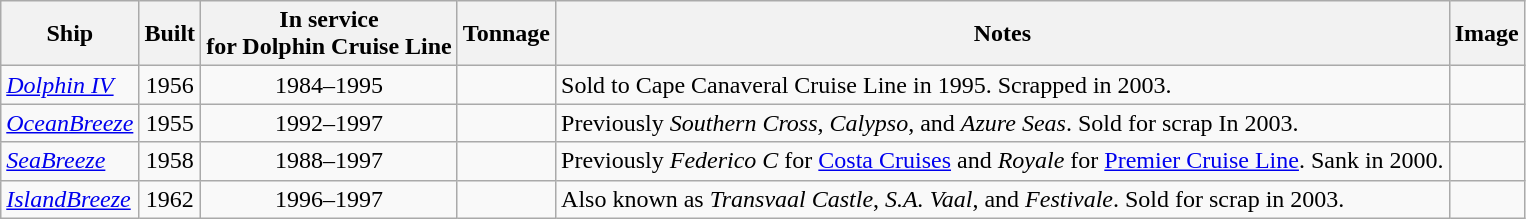<table class="wikitable">
<tr>
<th>Ship</th>
<th>Built</th>
<th>In service<br>for Dolphin Cruise Line</th>
<th>Tonnage</th>
<th>Notes</th>
<th>Image</th>
</tr>
<tr>
<td><em><a href='#'>Dolphin IV</a></em></td>
<td style="text-align:Center;">1956</td>
<td style="text-align:Center;">1984–1995</td>
<td style="text-align:Center;"></td>
<td>Sold to Cape Canaveral Cruise Line in 1995.  Scrapped in 2003.</td>
<td></td>
</tr>
<tr>
<td><em><a href='#'>OceanBreeze</a></em></td>
<td align="Center">1955</td>
<td style="text-align:Center;">1992–1997</td>
<td style="text-align:Center;"></td>
<td>Previously <em>Southern Cross</em>, <em>Calypso</em>, and <em>Azure Seas</em>. Sold for scrap In 2003.</td>
<td></td>
</tr>
<tr>
<td><em><a href='#'>SeaBreeze</a></em></td>
<td align="Center">1958</td>
<td style="text-align:Center;">1988–1997</td>
<td style="text-align:Center;"></td>
<td>Previously <em>Federico C</em> for <a href='#'>Costa Cruises</a> and <em>Royale</em> for <a href='#'>Premier Cruise Line</a>. Sank in 2000.</td>
<td></td>
</tr>
<tr>
<td><em><a href='#'>IslandBreeze</a></em></td>
<td align="Center">1962</td>
<td style="text-align:Center;">1996–1997</td>
<td style="text-align:Center;"></td>
<td>Also known as <em>Transvaal Castle</em>, <em>S.A. Vaal</em>, and <em>Festivale</em>. Sold for scrap in 2003.</td>
<td></td>
</tr>
</table>
